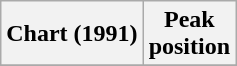<table class="wikitable sortable plainrowheaders">
<tr>
<th>Chart (1991)</th>
<th>Peak<br>position</th>
</tr>
<tr>
</tr>
</table>
